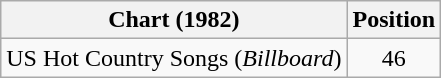<table class="wikitable">
<tr>
<th>Chart (1982)</th>
<th>Position</th>
</tr>
<tr>
<td>US Hot Country Songs (<em>Billboard</em>)</td>
<td align="center">46</td>
</tr>
</table>
